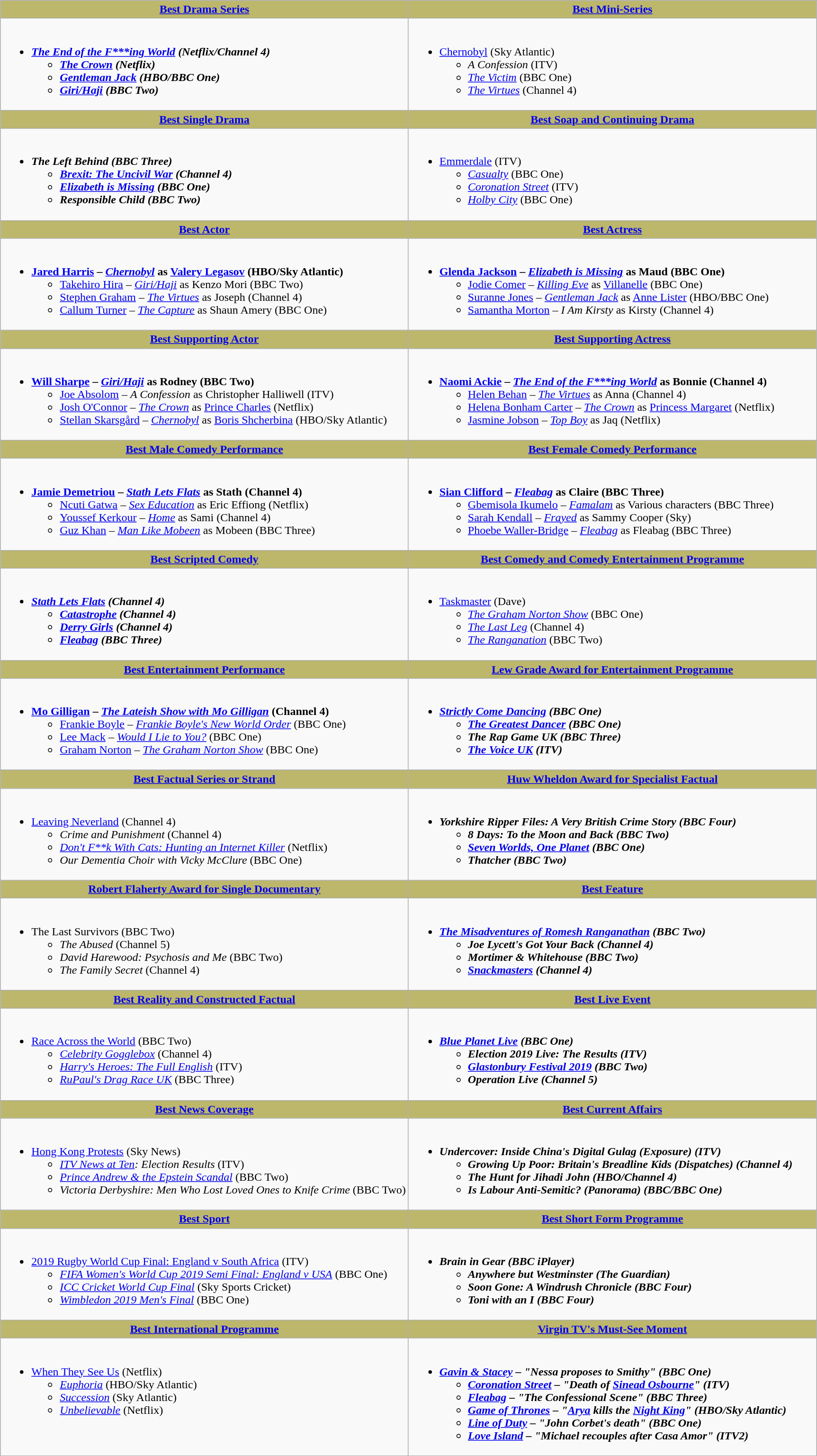<table class=wikitable>
<tr>
<th style="background:#BDB76B;"><a href='#'>Best Drama Series</a></th>
<th style="background:#BDB76B;"><a href='#'>Best Mini-Series</a></th>
</tr>
<tr>
<td valign="top"><br><ul><li><strong><em><a href='#'>The End of the F***ing World</a><em> (Netflix/Channel 4) <strong><ul><li></em><a href='#'>The Crown</a><em> (Netflix)</li><li></em><a href='#'>Gentleman Jack</a><em> (HBO/BBC One)</li><li></em><a href='#'>Giri/Haji</a><em> (BBC Two)</li></ul></li></ul></td>
<td valign="top"><br><ul><li></em></strong><a href='#'>Chernobyl</a></em> (Sky Atlantic)</strong><ul><li><em>A Confession</em> (ITV)</li><li><em><a href='#'>The Victim</a></em> (BBC One)</li><li><em><a href='#'>The Virtues</a></em> (Channel 4)</li></ul></li></ul></td>
</tr>
<tr>
<th style="background:#BDB76B;"><a href='#'>Best Single Drama</a></th>
<th style="background:#BDB76B;"><a href='#'>Best Soap and Continuing Drama</a></th>
</tr>
<tr>
<td valign="top"><br><ul><li><strong><em>The Left Behind<em> (BBC Three)<strong><ul><li></em><a href='#'>Brexit: The Uncivil War</a><em> (Channel 4)</li><li></em><a href='#'>Elizabeth is Missing</a><em> (BBC One)</li><li></em>Responsible Child<em> (BBC Two)</li></ul></li></ul></td>
<td valign="top"><br><ul><li></em></strong><a href='#'>Emmerdale</a></em> (ITV)</strong><ul><li><em><a href='#'>Casualty</a></em> (BBC One)</li><li><em><a href='#'>Coronation Street</a></em> (ITV)</li><li><em><a href='#'>Holby City</a></em> (BBC One)</li></ul></li></ul></td>
</tr>
<tr>
<th style="background:#BDB76B; width: 50%"><a href='#'>Best Actor</a></th>
<th style="background:#BDB76B; width: 50%"><a href='#'>Best Actress</a></th>
</tr>
<tr>
<td valign="top"><br><ul><li><strong><a href='#'>Jared Harris</a> – <em><a href='#'>Chernobyl</a></em> as <a href='#'>Valery Legasov</a> (HBO/Sky Atlantic)</strong><ul><li><a href='#'>Takehiro Hira</a> – <em><a href='#'>Giri/Haji</a></em> as Kenzo Mori (BBC Two)</li><li><a href='#'>Stephen Graham</a> – <em><a href='#'>The Virtues</a></em> as Joseph (Channel 4)</li><li><a href='#'>Callum Turner</a> – <em><a href='#'>The Capture</a></em> as Shaun Amery (BBC One)</li></ul></li></ul></td>
<td valign="top"><br><ul><li><strong><a href='#'>Glenda Jackson</a> – <em><a href='#'>Elizabeth is Missing</a></em> as Maud (BBC One)</strong><ul><li><a href='#'>Jodie Comer</a> – <em><a href='#'>Killing Eve</a></em> as <a href='#'>Villanelle</a> (BBC One)</li><li><a href='#'>Suranne Jones</a> – <em><a href='#'>Gentleman Jack</a></em> as <a href='#'>Anne Lister</a> (HBO/BBC One)</li><li><a href='#'>Samantha Morton</a> – <em>I Am Kirsty</em> as Kirsty (Channel 4)</li></ul></li></ul></td>
</tr>
<tr>
<th style="background:#BDB76B;"><a href='#'>Best Supporting Actor</a></th>
<th style="background:#BDB76B;"><a href='#'>Best Supporting Actress</a></th>
</tr>
<tr>
<td valign="top"><br><ul><li><strong><a href='#'>Will Sharpe</a> – <em><a href='#'>Giri/Haji</a></em> as Rodney (BBC Two)</strong><ul><li><a href='#'>Joe Absolom</a> – <em>A Confession</em> as Christopher Halliwell (ITV)</li><li><a href='#'>Josh O'Connor</a> – <em><a href='#'>The Crown</a></em> as <a href='#'>Prince Charles</a> (Netflix)</li><li><a href='#'>Stellan Skarsgård</a> – <em><a href='#'>Chernobyl</a></em> as <a href='#'>Boris Shcherbina</a> (HBO/Sky Atlantic)</li></ul></li></ul></td>
<td valign="top"><br><ul><li><strong><a href='#'>Naomi Ackie</a> – <em><a href='#'>The End of the F***ing World</a></em> as Bonnie (Channel 4)</strong><ul><li><a href='#'>Helen Behan</a> – <em><a href='#'>The Virtues</a></em> as Anna (Channel 4)</li><li><a href='#'>Helena Bonham Carter</a> – <em><a href='#'>The Crown</a></em> as <a href='#'>Princess Margaret</a> (Netflix)</li><li><a href='#'>Jasmine Jobson</a> – <em><a href='#'>Top Boy</a></em> as Jaq (Netflix)</li></ul></li></ul></td>
</tr>
<tr>
<th style="background:#BDB76B;"><a href='#'>Best Male Comedy Performance</a></th>
<th style="background:#BDB76B;"><a href='#'>Best Female Comedy Performance</a></th>
</tr>
<tr>
<td valign="top"><br><ul><li><strong><a href='#'>Jamie Demetriou</a> – <em><a href='#'>Stath Lets Flats</a></em> as Stath (Channel 4)</strong><ul><li><a href='#'>Ncuti Gatwa</a> – <em><a href='#'>Sex Education</a></em> as Eric Effiong (Netflix)</li><li><a href='#'>Youssef Kerkour</a> – <em><a href='#'>Home</a></em> as Sami (Channel 4)</li><li><a href='#'>Guz Khan</a> – <em><a href='#'>Man Like Mobeen</a></em> as Mobeen (BBC Three)</li></ul></li></ul></td>
<td valign="top"><br><ul><li><strong><a href='#'>Sian Clifford</a> – <em><a href='#'>Fleabag</a></em> as Claire (BBC Three)</strong><ul><li><a href='#'>Gbemisola Ikumelo</a> – <em><a href='#'>Famalam</a></em> as Various characters (BBC Three)</li><li><a href='#'>Sarah Kendall</a> – <em><a href='#'>Frayed</a></em> as Sammy Cooper (Sky)</li><li><a href='#'>Phoebe Waller-Bridge</a> – <em><a href='#'>Fleabag</a></em> as Fleabag (BBC Three)</li></ul></li></ul></td>
</tr>
<tr>
<th style="background:#BDB76B;"><a href='#'>Best Scripted Comedy</a></th>
<th style="background:#BDB76B;"><a href='#'>Best Comedy and Comedy Entertainment Programme</a></th>
</tr>
<tr>
<td valign="top"><br><ul><li><strong><em><a href='#'>Stath Lets Flats</a><em> (Channel 4)<strong><ul><li></em><a href='#'>Catastrophe</a><em> (Channel 4)</li><li></em><a href='#'>Derry Girls</a><em> (Channel 4)</li><li></em><a href='#'>Fleabag</a><em> (BBC Three)</li></ul></li></ul></td>
<td valign="top"><br><ul><li></em></strong><a href='#'>Taskmaster</a></em> (Dave)</strong><ul><li><em><a href='#'>The Graham Norton Show</a></em> (BBC One)</li><li><em><a href='#'>The Last Leg</a></em> (Channel 4)</li><li><em><a href='#'>The Ranganation</a></em> (BBC Two)</li></ul></li></ul></td>
</tr>
<tr>
<th style="background:#BDB76B;"><a href='#'>Best Entertainment Performance</a></th>
<th style="background:#BDB76B;"><a href='#'>Lew Grade Award for Entertainment Programme</a></th>
</tr>
<tr>
<td valign="top"><br><ul><li><strong><a href='#'>Mo Gilligan</a> – <em><a href='#'>The Lateish Show with Mo Gilligan</a></em> (Channel 4)</strong><ul><li><a href='#'>Frankie Boyle</a> – <em><a href='#'>Frankie Boyle's New World Order</a></em> (BBC One)</li><li><a href='#'>Lee Mack</a> – <em><a href='#'>Would I Lie to You?</a></em> (BBC One)</li><li><a href='#'>Graham Norton</a> – <em><a href='#'>The Graham Norton Show</a></em> (BBC One)</li></ul></li></ul></td>
<td valign="top"><br><ul><li><strong><em><a href='#'>Strictly Come Dancing</a><em> (BBC One)<strong><ul><li></em><a href='#'>The Greatest Dancer</a><em> (BBC One)</li><li></em>The Rap Game UK<em> (BBC Three)</li><li></em><a href='#'>The Voice UK</a><em> (ITV)</li></ul></li></ul></td>
</tr>
<tr>
</tr>
<tr>
<th style="background:#BDB76B;"><a href='#'>Best Factual Series or Strand</a></th>
<th style="background:#BDB76B;"><a href='#'>Huw Wheldon Award for Specialist Factual</a></th>
</tr>
<tr>
<td valign="top"><br><ul><li></em></strong><a href='#'>Leaving Neverland</a></em> (Channel 4)</strong><ul><li><em>Crime and Punishment</em> (Channel 4)</li><li><em><a href='#'>Don't F**k With Cats: Hunting an Internet Killer</a></em> (Netflix)</li><li><em>Our Dementia Choir with Vicky McClure</em> (BBC One)</li></ul></li></ul></td>
<td valign="top"><br><ul><li><strong><em>Yorkshire Ripper Files: A Very British Crime Story<em> (BBC Four)<strong><ul><li></em>8 Days: To the Moon and Back<em> (BBC Two)</li><li></em><a href='#'>Seven Worlds, One Planet</a><em> (BBC One)</li><li></em>Thatcher<em> (BBC Two)</li></ul></li></ul></td>
</tr>
<tr>
<th style="background:#BDB76B;"><a href='#'>Robert Flaherty Award for Single Documentary</a></th>
<th style="background:#BDB76B;"><a href='#'>Best Feature</a></th>
</tr>
<tr>
<td valign="top"><br><ul><li></em></strong>The Last Survivors</em> (BBC Two)</strong><ul><li><em>The Abused</em> (Channel 5)</li><li><em>David Harewood: Psychosis and Me</em> (BBC Two)</li><li><em>The Family Secret</em> (Channel 4)</li></ul></li></ul></td>
<td valign="top"><br><ul><li><strong><em><a href='#'>The Misadventures of Romesh Ranganathan</a><em> (BBC Two)<strong><ul><li></em>Joe Lycett's Got Your Back<em> (Channel 4)</li><li></em>Mortimer & Whitehouse<em> (BBC Two)</li><li></em><a href='#'>Snackmasters</a><em> (Channel 4)</li></ul></li></ul></td>
</tr>
<tr>
<th style="background:#BDB76B;"><a href='#'>Best Reality and Constructed Factual</a></th>
<th style="background:#BDB76B;"><a href='#'>Best Live Event</a></th>
</tr>
<tr>
<td valign="top"><br><ul><li></em></strong><a href='#'>Race Across the World</a></em> (BBC Two)</strong><ul><li><em><a href='#'>Celebrity Gogglebox</a></em> (Channel 4)</li><li><em><a href='#'>Harry's Heroes: The Full English</a></em> (ITV)</li><li><em><a href='#'>RuPaul's Drag Race UK</a></em> (BBC Three)</li></ul></li></ul></td>
<td valign="top"><br><ul><li><strong><em><a href='#'>Blue Planet Live</a><em> (BBC One)<strong><ul><li></em>Election 2019 Live: The Results<em> (ITV)</li><li></em><a href='#'>Glastonbury Festival 2019</a><em> (BBC Two)</li><li></em>Operation Live<em> (Channel 5)</li></ul></li></ul></td>
</tr>
<tr>
<th style="background:#BDB76B;"><a href='#'>Best News Coverage</a></th>
<th style="background:#BDB76B;"><a href='#'>Best Current Affairs</a></th>
</tr>
<tr>
<td valign="top"><br><ul><li></em></strong><a href='#'>Hong Kong Protests</a></em> (Sky News)</strong><ul><li><em><a href='#'>ITV News at Ten</a>: Election Results</em> (ITV)</li><li><em><a href='#'>Prince Andrew & the Epstein Scandal</a></em> (BBC Two)</li><li><em>Victoria Derbyshire: Men Who Lost Loved Ones to Knife Crime</em> (BBC Two)</li></ul></li></ul></td>
<td valign="top"><br><ul><li><strong><em>Undercover: Inside China's Digital Gulag (Exposure)<em> (ITV)<strong><ul><li></em>Growing Up Poor: Britain's Breadline Kids (Dispatches)<em> (Channel 4)</li><li></em>The Hunt for Jihadi John<em> (HBO/Channel 4)</li><li></em>Is Labour Anti-Semitic? (Panorama)<em> (BBC/BBC One)</li></ul></li></ul></td>
</tr>
<tr>
<th style="background:#BDB76B;"><a href='#'>Best Sport</a></th>
<th style="background:#BDB76B;"><a href='#'>Best Short Form Programme</a></th>
</tr>
<tr>
<td valign="top"><br><ul><li></em></strong><a href='#'>2019 Rugby World Cup Final: England v South Africa</a></em> (ITV)</strong><ul><li><em><a href='#'>FIFA Women's World Cup 2019 Semi Final: England v USA</a></em> (BBC One)</li><li><em><a href='#'>ICC Cricket World Cup Final</a></em> (Sky Sports Cricket)</li><li><em><a href='#'>Wimbledon 2019 Men's Final</a></em> (BBC One)</li></ul></li></ul></td>
<td valign="top"><br><ul><li><strong><em>Brain in Gear<em> (BBC iPlayer)<strong><ul><li></em>Anywhere but Westminster<em> (The Guardian)</li><li></em>Soon Gone: A Windrush Chronicle<em> (BBC Four)</li><li></em>Toni with an I<em> (BBC Four)</li></ul></li></ul></td>
</tr>
<tr>
<th style="background:#BDB76B;"><a href='#'>Best International Programme</a></th>
<th style="background:#BDB76B;"><a href='#'>Virgin TV's Must-See Moment</a></th>
</tr>
<tr>
<td valign="top"><br><ul><li></em></strong><a href='#'>When They See Us</a></em> (Netflix)</strong><ul><li><em><a href='#'>Euphoria</a></em> (HBO/Sky Atlantic)</li><li><em><a href='#'>Succession</a></em> (Sky Atlantic)</li><li><em><a href='#'>Unbelievable</a></em> (Netflix)</li></ul></li></ul></td>
<td valign="top"><br><ul><li><strong><em><a href='#'>Gavin & Stacey</a><em> – "Nessa proposes to Smithy" (BBC One)<strong><ul><li></em><a href='#'>Coronation Street</a><em> – "Death of <a href='#'>Sinead Osbourne</a>" (ITV)</li><li></em><a href='#'>Fleabag</a><em> – "The Confessional Scene" (BBC Three)</li><li></em><a href='#'>Game of Thrones</a><em> – "<a href='#'>Arya</a> kills the <a href='#'>Night King</a>" (HBO/Sky Atlantic)</li><li></em><a href='#'>Line of Duty</a><em> – "John Corbet's death" (BBC One)</li><li></em><a href='#'>Love Island</a><em> – "Michael recouples after Casa Amor" (ITV2)</li></ul></li></ul></td>
</tr>
</table>
